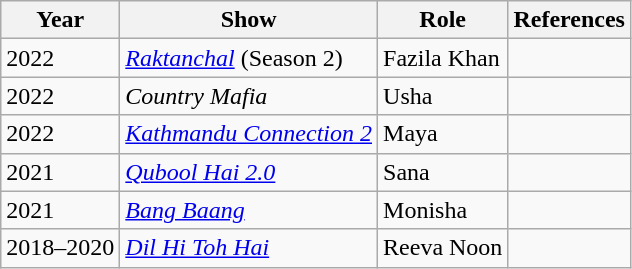<table class="wikitable">
<tr>
<th>Year</th>
<th>Show</th>
<th>Role</th>
<th>References</th>
</tr>
<tr>
<td>2022</td>
<td><em><a href='#'>Raktanchal</a></em> (Season 2)</td>
<td>Fazila Khan</td>
<td></td>
</tr>
<tr>
<td>2022</td>
<td><em>Country Mafia</em></td>
<td>Usha</td>
<td></td>
</tr>
<tr>
<td>2022</td>
<td><a href='#'><em>Kathmandu Connection 2</em></a></td>
<td>Maya</td>
<td></td>
</tr>
<tr>
<td>2021</td>
<td><em><a href='#'>Qubool Hai 2.0</a></em></td>
<td>Sana</td>
<td></td>
</tr>
<tr>
<td>2021</td>
<td><em><a href='#'>Bang Baang</a></em></td>
<td>Monisha</td>
<td></td>
</tr>
<tr>
<td>2018–2020</td>
<td><em><a href='#'>Dil Hi Toh Hai</a></em></td>
<td>Reeva Noon</td>
<td></td>
</tr>
</table>
